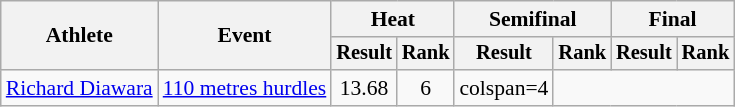<table class="wikitable" style="font-size:90%">
<tr>
<th rowspan="2">Athlete</th>
<th rowspan="2">Event</th>
<th colspan="2">Heat</th>
<th colspan="2">Semifinal</th>
<th colspan="2">Final</th>
</tr>
<tr style="font-size:95%">
<th>Result</th>
<th>Rank</th>
<th>Result</th>
<th>Rank</th>
<th>Result</th>
<th>Rank</th>
</tr>
<tr align=center>
<td align=left><a href='#'>Richard Diawara</a></td>
<td align=left><a href='#'>110 metres hurdles</a></td>
<td>13.68 </td>
<td>6</td>
<td>colspan=4 </td>
</tr>
</table>
